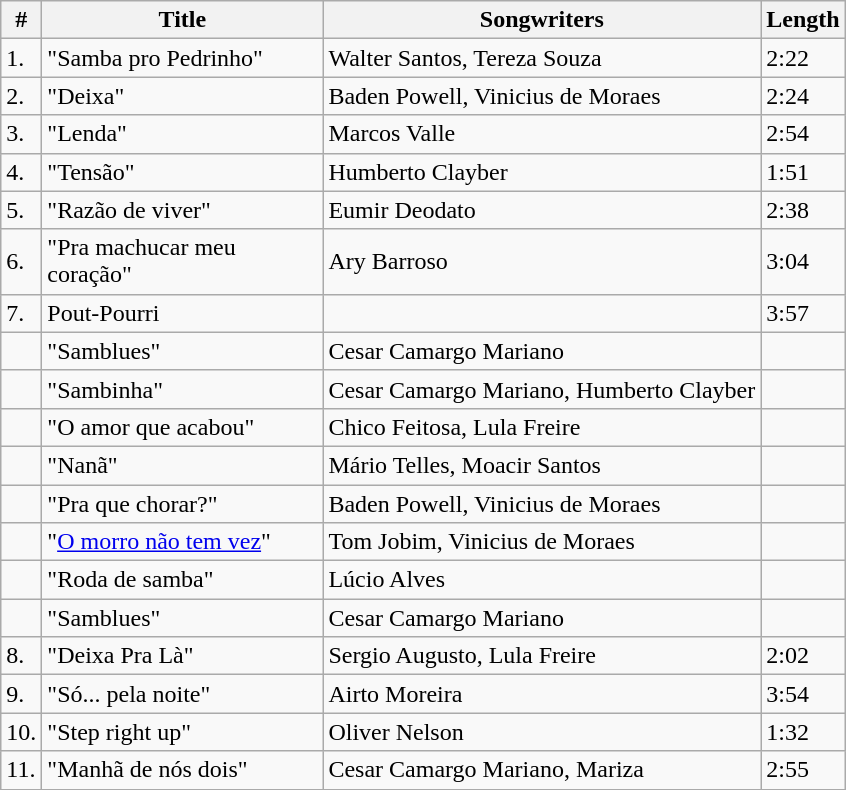<table class="wikitable">
<tr>
<th>#</th>
<th style="width:180px;">Title</th>
<th>Songwriters</th>
<th>Length</th>
</tr>
<tr>
<td>1.</td>
<td>"Samba pro Pedrinho"</td>
<td>Walter Santos, Tereza Souza</td>
<td>2:22</td>
</tr>
<tr>
<td>2.</td>
<td>"Deixa"</td>
<td>Baden Powell, Vinicius de Moraes</td>
<td>2:24</td>
</tr>
<tr>
<td>3.</td>
<td>"Lenda"</td>
<td>Marcos Valle</td>
<td>2:54</td>
</tr>
<tr>
<td>4.</td>
<td>"Tensão"</td>
<td>Humberto Clayber</td>
<td>1:51</td>
</tr>
<tr>
<td>5.</td>
<td>"Razão de viver"</td>
<td>Eumir Deodato</td>
<td>2:38</td>
</tr>
<tr>
<td>6.</td>
<td>"Pra machucar meu coração"</td>
<td>Ary Barroso</td>
<td>3:04</td>
</tr>
<tr>
<td>7.</td>
<td>Pout-Pourri</td>
<td></td>
<td>3:57</td>
</tr>
<tr>
<td></td>
<td>"Samblues"</td>
<td>Cesar Camargo Mariano</td>
<td></td>
</tr>
<tr>
<td></td>
<td>"Sambinha"</td>
<td>Cesar Camargo Mariano, Humberto Clayber</td>
<td></td>
</tr>
<tr>
<td></td>
<td>"O amor que acabou"</td>
<td>Chico Feitosa, Lula Freire</td>
<td></td>
</tr>
<tr>
<td></td>
<td>"Nanã"</td>
<td>Mário Telles, Moacir Santos</td>
<td></td>
</tr>
<tr>
<td></td>
<td>"Pra que chorar?"</td>
<td>Baden Powell, Vinicius de Moraes</td>
<td></td>
</tr>
<tr>
<td></td>
<td>"<a href='#'>O morro não tem vez</a>"</td>
<td>Tom Jobim, Vinicius de Moraes</td>
<td></td>
</tr>
<tr>
<td></td>
<td>"Roda de samba"</td>
<td>Lúcio Alves</td>
<td></td>
</tr>
<tr>
<td></td>
<td>"Samblues"</td>
<td>Cesar Camargo Mariano</td>
<td></td>
</tr>
<tr>
<td>8.</td>
<td>"Deixa Pra Là"</td>
<td>Sergio Augusto, Lula Freire</td>
<td>2:02</td>
</tr>
<tr>
<td>9.</td>
<td>"Só... pela noite"</td>
<td>Airto Moreira</td>
<td>3:54</td>
</tr>
<tr>
<td>10.</td>
<td>"Step right up"</td>
<td>Oliver Nelson</td>
<td>1:32</td>
</tr>
<tr>
<td>11.</td>
<td>"Manhã de nós dois"</td>
<td>Cesar Camargo Mariano, Mariza</td>
<td>2:55</td>
</tr>
</table>
